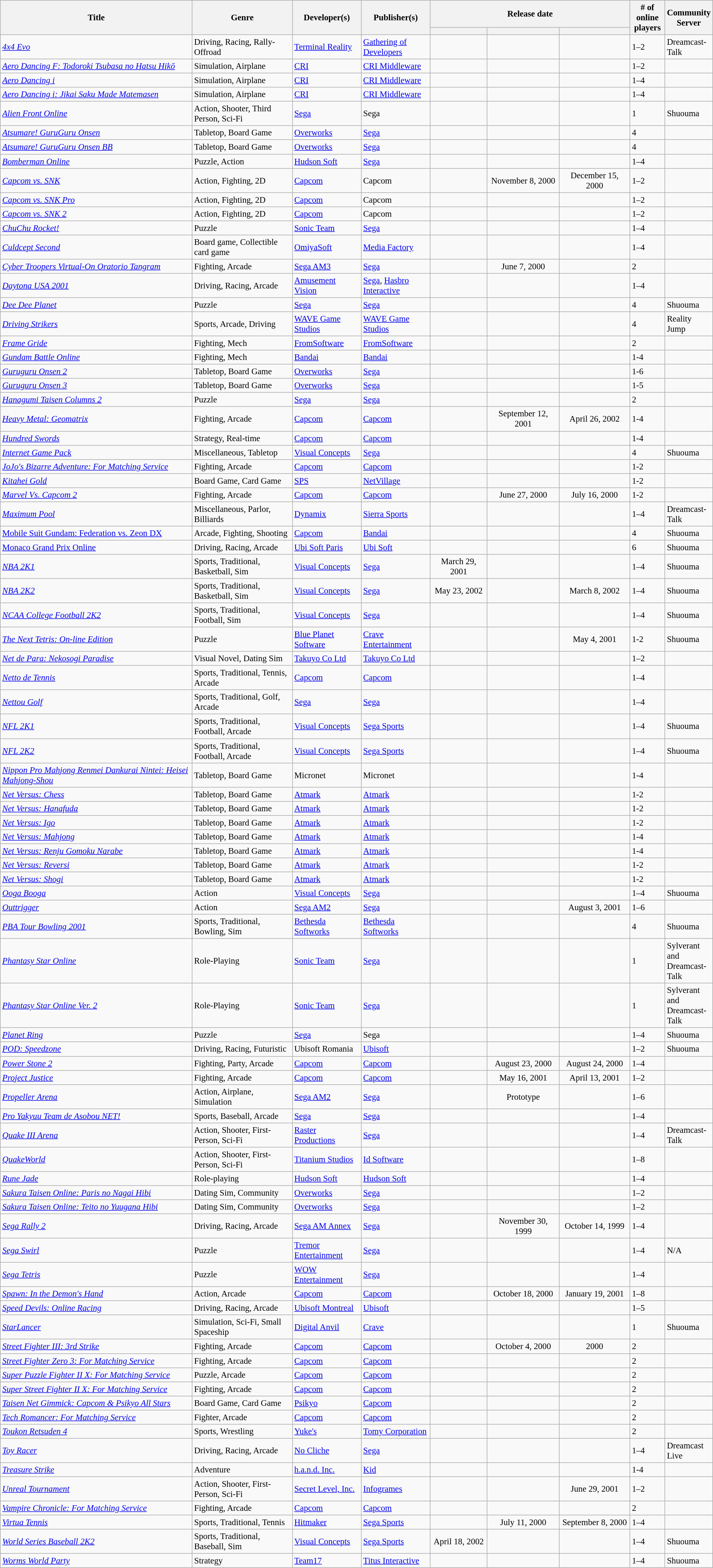<table class="wikitable sortable" style="width:100%; font-size:95%;">
<tr>
<th rowspan="2" style="width:30%;">Title</th>
<th rowspan="2" style="width:15%;">Genre</th>
<th rowspan="2" style="width:10%;">Developer(s)</th>
<th rowspan="2" style="width:10%;">Publisher(s)</th>
<th colspan="3" style="width:30%;">Release date</th>
<th rowspan="2" style="width:5%;"># of online players</th>
<th rowspan="2" style="width:5%;">Community Server</th>
</tr>
<tr>
<th></th>
<th></th>
<th></th>
</tr>
<tr>
<td><em><a href='#'>4x4 Evo</a></em></td>
<td>Driving, Racing, Rally-Offroad</td>
<td><a href='#'>Terminal Reality</a></td>
<td><a href='#'>Gathering of Developers</a></td>
<td></td>
<td></td>
<td></td>
<td>1–2</td>
<td>Dreamcast-Talk</td>
</tr>
<tr>
<td><em><a href='#'>Aero Dancing F: Todoroki Tsubasa no Hatsu Hikō</a></em></td>
<td>Simulation, Airplane</td>
<td><a href='#'>CRI</a></td>
<td><a href='#'>CRI Middleware</a></td>
<td></td>
<td></td>
<td></td>
<td>1–2</td>
<td></td>
</tr>
<tr>
<td><em><a href='#'>Aero Dancing i</a></em></td>
<td>Simulation, Airplane</td>
<td><a href='#'>CRI</a></td>
<td><a href='#'>CRI Middleware</a></td>
<td></td>
<td></td>
<td></td>
<td>1–4</td>
<td></td>
</tr>
<tr>
<td><em><a href='#'>Aero Dancing i: Jikai Saku Made Matemasen</a></em></td>
<td>Simulation, Airplane</td>
<td><a href='#'>CRI</a></td>
<td><a href='#'>CRI Middleware</a></td>
<td></td>
<td></td>
<td></td>
<td>1–4</td>
<td></td>
</tr>
<tr>
<td><em><a href='#'>Alien Front Online</a></em></td>
<td>Action, Shooter, Third Person, Sci-Fi</td>
<td><a href='#'>Sega</a></td>
<td>Sega</td>
<td></td>
<td></td>
<td></td>
<td>1</td>
<td>Shuouma</td>
</tr>
<tr>
<td><em><a href='#'>Atsumare! GuruGuru Onsen</a></em></td>
<td>Tabletop, Board Game</td>
<td><a href='#'>Overworks</a></td>
<td><a href='#'>Sega</a></td>
<td></td>
<td></td>
<td></td>
<td>4</td>
<td></td>
</tr>
<tr>
<td><em><a href='#'>Atsumare! GuruGuru Onsen BB</a></em></td>
<td>Tabletop, Board Game</td>
<td><a href='#'>Overworks</a></td>
<td><a href='#'>Sega</a></td>
<td></td>
<td></td>
<td></td>
<td>4</td>
<td></td>
</tr>
<tr>
<td><em><a href='#'>Bomberman Online</a></em></td>
<td>Puzzle, Action</td>
<td><a href='#'>Hudson Soft</a></td>
<td><a href='#'>Sega</a></td>
<td></td>
<td></td>
<td></td>
<td>1–4</td>
<td></td>
</tr>
<tr>
<td><em><a href='#'>Capcom vs. SNK</a></em></td>
<td>Action, Fighting, 2D</td>
<td><a href='#'>Capcom</a></td>
<td>Capcom</td>
<td></td>
<td align=center>November 8, 2000</td>
<td align=center>December 15, 2000</td>
<td>1–2</td>
<td></td>
</tr>
<tr>
<td><em><a href='#'>Capcom vs. SNK Pro</a></em></td>
<td>Action, Fighting, 2D</td>
<td><a href='#'>Capcom</a></td>
<td>Capcom</td>
<td></td>
<td></td>
<td></td>
<td>1–2</td>
<td></td>
</tr>
<tr>
<td><em><a href='#'>Capcom vs. SNK 2</a></em></td>
<td>Action, Fighting, 2D</td>
<td><a href='#'>Capcom</a></td>
<td>Capcom</td>
<td></td>
<td></td>
<td></td>
<td>1–2</td>
<td></td>
</tr>
<tr>
<td><em><a href='#'>ChuChu Rocket!</a></em></td>
<td>Puzzle</td>
<td><a href='#'>Sonic Team</a></td>
<td><a href='#'>Sega</a></td>
<td></td>
<td></td>
<td></td>
<td>1–4</td>
<td></td>
</tr>
<tr>
<td><em><a href='#'>Culdcept Second</a></em></td>
<td>Board game, Collectible card game</td>
<td><a href='#'>OmiyaSoft</a></td>
<td><a href='#'>Media Factory</a></td>
<td></td>
<td></td>
<td></td>
<td>1–4</td>
<td></td>
</tr>
<tr>
<td><em><a href='#'>Cyber Troopers Virtual-On Oratorio Tangram</a></em></td>
<td>Fighting, Arcade</td>
<td><a href='#'>Sega AM3</a></td>
<td><a href='#'>Sega</a></td>
<td></td>
<td align=center>June 7, 2000</td>
<td></td>
<td>2</td>
<td></td>
</tr>
<tr>
<td><em><a href='#'>Daytona USA 2001</a></em></td>
<td>Driving, Racing, Arcade</td>
<td><a href='#'>Amusement Vision</a></td>
<td><a href='#'>Sega</a>, <a href='#'>Hasbro Interactive</a></td>
<td></td>
<td></td>
<td></td>
<td>1–4</td>
<td></td>
</tr>
<tr>
<td><em><a href='#'>Dee Dee Planet</a></em></td>
<td>Puzzle</td>
<td><a href='#'>Sega</a></td>
<td><a href='#'>Sega</a></td>
<td></td>
<td></td>
<td></td>
<td>4</td>
<td>Shuouma</td>
</tr>
<tr>
<td><em><a href='#'>Driving Strikers</a></em></td>
<td>Sports, Arcade, Driving</td>
<td><a href='#'>WAVE Game Studios</a></td>
<td><a href='#'>WAVE Game Studios</a></td>
<td></td>
<td></td>
<td></td>
<td>4</td>
<td>Reality Jump</td>
</tr>
<tr>
<td><em><a href='#'>Frame Gride</a></em></td>
<td>Fighting, Mech</td>
<td><a href='#'>FromSoftware</a></td>
<td><a href='#'>FromSoftware</a></td>
<td></td>
<td></td>
<td></td>
<td>2</td>
<td></td>
</tr>
<tr>
<td><em><a href='#'>Gundam Battle Online</a></em></td>
<td>Fighting, Mech</td>
<td><a href='#'>Bandai</a></td>
<td><a href='#'>Bandai</a></td>
<td></td>
<td></td>
<td></td>
<td>1-4</td>
<td></td>
</tr>
<tr>
<td><em><a href='#'>Guruguru Onsen 2</a></em></td>
<td>Tabletop, Board Game</td>
<td><a href='#'>Overworks</a></td>
<td><a href='#'>Sega</a></td>
<td></td>
<td></td>
<td></td>
<td>1-6</td>
<td></td>
</tr>
<tr>
<td><em><a href='#'>Guruguru Onsen 3</a></em></td>
<td>Tabletop, Board Game</td>
<td><a href='#'>Overworks</a></td>
<td><a href='#'>Sega</a></td>
<td></td>
<td></td>
<td></td>
<td>1-5</td>
<td></td>
</tr>
<tr>
<td><em><a href='#'>Hanagumi Taisen Columns 2</a></em></td>
<td>Puzzle</td>
<td><a href='#'>Sega</a></td>
<td><a href='#'>Sega</a></td>
<td></td>
<td></td>
<td></td>
<td>2</td>
<td></td>
</tr>
<tr>
<td><em><a href='#'>Heavy Metal: Geomatrix</a></em></td>
<td>Fighting, Arcade</td>
<td><a href='#'>Capcom</a></td>
<td><a href='#'>Capcom</a></td>
<td></td>
<td align=center>September 12, 2001</td>
<td align=center>April 26, 2002</td>
<td>1-4</td>
<td></td>
</tr>
<tr>
<td><em><a href='#'>Hundred Swords</a></em></td>
<td>Strategy, Real-time</td>
<td><a href='#'>Capcom</a></td>
<td><a href='#'>Capcom</a></td>
<td></td>
<td></td>
<td></td>
<td>1-4</td>
<td></td>
</tr>
<tr>
<td><em><a href='#'>Internet Game Pack</a></em></td>
<td>Miscellaneous, Tabletop</td>
<td><a href='#'>Visual Concepts</a></td>
<td><a href='#'>Sega</a></td>
<td></td>
<td></td>
<td></td>
<td>4</td>
<td>Shuouma</td>
</tr>
<tr>
<td><em><a href='#'>JoJo's Bizarre Adventure: For Matching Service</a></em></td>
<td>Fighting, Arcade</td>
<td><a href='#'>Capcom</a></td>
<td><a href='#'>Capcom</a></td>
<td></td>
<td></td>
<td></td>
<td>1-2</td>
<td></td>
</tr>
<tr>
<td><em><a href='#'>Kitahei Gold</a></em></td>
<td>Board Game, Card Game</td>
<td><a href='#'>SPS</a></td>
<td><a href='#'>NetVillage</a></td>
<td></td>
<td></td>
<td></td>
<td>1-2</td>
<td></td>
</tr>
<tr>
<td><em><a href='#'>Marvel Vs. Capcom 2</a></em></td>
<td>Fighting, Arcade</td>
<td><a href='#'>Capcom</a></td>
<td><a href='#'>Capcom</a></td>
<td></td>
<td align=center>June 27, 2000</td>
<td align=center>July 16, 2000</td>
<td>1-2</td>
<td></td>
</tr>
<tr>
<td><em><a href='#'>Maximum Pool</a></em></td>
<td>Miscellaneous, Parlor, Billiards</td>
<td><a href='#'>Dynamix</a></td>
<td><a href='#'>Sierra Sports</a></td>
<td></td>
<td></td>
<td></td>
<td>1–4</td>
<td>Dreamcast-Talk</td>
</tr>
<tr>
<td><a href='#'>Mobile Suit Gundam: Federation vs. Zeon DX</a></td>
<td>Arcade, Fighting, Shooting</td>
<td><a href='#'>Capcom</a></td>
<td><a href='#'>Bandai</a></td>
<td></td>
<td></td>
<td></td>
<td>4</td>
<td>Shuouma</td>
</tr>
<tr>
<td><a href='#'>Monaco Grand Prix Online</a></td>
<td>Driving, Racing, Arcade</td>
<td><a href='#'>Ubi Soft Paris</a></td>
<td><a href='#'>Ubi Soft</a></td>
<td></td>
<td></td>
<td></td>
<td>6</td>
<td>Shuouma</td>
</tr>
<tr>
<td><em><a href='#'>NBA 2K1</a></em></td>
<td>Sports, Traditional, Basketball, Sim</td>
<td><a href='#'>Visual Concepts</a></td>
<td><a href='#'>Sega</a></td>
<td align=center>March 29, 2001</td>
<td></td>
<td></td>
<td>1–4</td>
<td>Shuouma</td>
</tr>
<tr>
<td><em><a href='#'>NBA 2K2</a></em></td>
<td>Sports, Traditional, Basketball, Sim</td>
<td><a href='#'>Visual Concepts</a></td>
<td><a href='#'>Sega</a></td>
<td align=center>May 23, 2002</td>
<td></td>
<td align=center>March 8, 2002</td>
<td>1–4</td>
<td>Shuouma</td>
</tr>
<tr>
<td><em><a href='#'>NCAA College Football 2K2</a></em></td>
<td>Sports, Traditional, Football, Sim</td>
<td><a href='#'>Visual Concepts</a></td>
<td><a href='#'>Sega</a></td>
<td></td>
<td></td>
<td></td>
<td>1–4</td>
<td>Shuouma</td>
</tr>
<tr>
<td><em><a href='#'>The Next Tetris: On-line Edition</a></em></td>
<td>Puzzle</td>
<td><a href='#'>Blue Planet Software</a></td>
<td><a href='#'>Crave Entertainment</a></td>
<td></td>
<td></td>
<td align=center>May 4, 2001</td>
<td>1-2</td>
<td>Shuouma</td>
</tr>
<tr>
<td><em><a href='#'>Net de Para: Nekosogi Paradise</a></em></td>
<td>Visual Novel, Dating Sim</td>
<td><a href='#'>Takuyo Co Ltd</a></td>
<td><a href='#'>Takuyo Co Ltd</a></td>
<td></td>
<td></td>
<td></td>
<td>1–2</td>
<td></td>
</tr>
<tr>
<td><em><a href='#'>Netto de Tennis</a></em></td>
<td>Sports, Traditional, Tennis, Arcade</td>
<td><a href='#'>Capcom</a></td>
<td><a href='#'>Capcom</a></td>
<td></td>
<td></td>
<td></td>
<td>1–4</td>
<td></td>
</tr>
<tr>
<td><em><a href='#'>Nettou Golf</a></em></td>
<td>Sports, Traditional, Golf, Arcade</td>
<td><a href='#'>Sega</a></td>
<td><a href='#'>Sega</a></td>
<td></td>
<td></td>
<td></td>
<td>1–4</td>
<td></td>
</tr>
<tr>
<td><em><a href='#'>NFL 2K1</a></em></td>
<td>Sports, Traditional, Football, Arcade</td>
<td><a href='#'>Visual Concepts</a></td>
<td><a href='#'>Sega Sports</a></td>
<td></td>
<td></td>
<td></td>
<td>1–4</td>
<td>Shuouma</td>
</tr>
<tr>
<td><em><a href='#'>NFL 2K2</a></em></td>
<td>Sports, Traditional, Football, Arcade</td>
<td><a href='#'>Visual Concepts</a></td>
<td><a href='#'>Sega Sports</a></td>
<td></td>
<td></td>
<td></td>
<td>1–4</td>
<td>Shuouma</td>
</tr>
<tr>
<td><em><a href='#'>Nippon Pro Mahjong Renmei Dankurai Nintei: Heisei Mahjong-Shou</a></em></td>
<td>Tabletop, Board Game</td>
<td>Micronet</td>
<td>Micronet</td>
<td></td>
<td></td>
<td></td>
<td>1-4</td>
<td></td>
</tr>
<tr>
<td><em><a href='#'>Net Versus: Chess</a></em></td>
<td>Tabletop, Board Game</td>
<td><a href='#'>Atmark</a></td>
<td><a href='#'>Atmark</a></td>
<td></td>
<td></td>
<td></td>
<td>1-2</td>
<td></td>
</tr>
<tr>
<td><em><a href='#'>Net Versus: Hanafuda</a></em></td>
<td>Tabletop, Board Game</td>
<td><a href='#'>Atmark</a></td>
<td><a href='#'>Atmark</a></td>
<td></td>
<td></td>
<td></td>
<td>1-2</td>
<td></td>
</tr>
<tr>
<td><em><a href='#'>Net Versus: Igo</a></em></td>
<td>Tabletop, Board Game</td>
<td><a href='#'>Atmark</a></td>
<td><a href='#'>Atmark</a></td>
<td></td>
<td></td>
<td></td>
<td>1-2</td>
<td></td>
</tr>
<tr>
<td><em><a href='#'>Net Versus: Mahjong</a></em></td>
<td>Tabletop, Board Game</td>
<td><a href='#'>Atmark</a></td>
<td><a href='#'>Atmark</a></td>
<td></td>
<td></td>
<td></td>
<td>1-4</td>
<td></td>
</tr>
<tr>
<td><em><a href='#'>Net Versus: Renju Gomoku Narabe</a></em></td>
<td>Tabletop, Board Game</td>
<td><a href='#'>Atmark</a></td>
<td><a href='#'>Atmark</a></td>
<td></td>
<td></td>
<td></td>
<td>1-4</td>
<td></td>
</tr>
<tr>
<td><em><a href='#'>Net Versus: Reversi</a></em></td>
<td>Tabletop, Board Game</td>
<td><a href='#'>Atmark</a></td>
<td><a href='#'>Atmark</a></td>
<td></td>
<td></td>
<td></td>
<td>1-2</td>
<td></td>
</tr>
<tr>
<td><em><a href='#'>Net Versus: Shogi</a></em></td>
<td>Tabletop, Board Game</td>
<td><a href='#'>Atmark</a></td>
<td><a href='#'>Atmark</a></td>
<td></td>
<td></td>
<td></td>
<td>1-2</td>
<td></td>
</tr>
<tr>
<td><em><a href='#'>Ooga Booga</a></em></td>
<td>Action</td>
<td><a href='#'>Visual Concepts</a></td>
<td><a href='#'>Sega</a></td>
<td></td>
<td></td>
<td></td>
<td>1–4</td>
<td>Shuouma</td>
</tr>
<tr>
<td><em><a href='#'>Outtrigger</a></em></td>
<td>Action</td>
<td><a href='#'>Sega AM2</a></td>
<td><a href='#'>Sega</a></td>
<td></td>
<td></td>
<td align=center>August 3, 2001</td>
<td>1–6</td>
<td></td>
</tr>
<tr>
<td><em><a href='#'>PBA Tour Bowling 2001</a></em></td>
<td>Sports, Traditional, Bowling, Sim</td>
<td><a href='#'>Bethesda Softworks</a></td>
<td><a href='#'>Bethesda Softworks</a></td>
<td></td>
<td></td>
<td></td>
<td>4</td>
<td>Shuouma</td>
</tr>
<tr>
<td><em><a href='#'>Phantasy Star Online</a></em></td>
<td>Role-Playing</td>
<td><a href='#'>Sonic Team</a></td>
<td><a href='#'>Sega</a></td>
<td></td>
<td></td>
<td></td>
<td>1</td>
<td>Sylverant and Dreamcast-Talk</td>
</tr>
<tr>
<td><em><a href='#'>Phantasy Star Online Ver. 2</a></em></td>
<td>Role-Playing</td>
<td><a href='#'>Sonic Team</a></td>
<td><a href='#'>Sega</a></td>
<td></td>
<td></td>
<td></td>
<td>1</td>
<td>Sylverant and Dreamcast-Talk</td>
</tr>
<tr>
<td><em><a href='#'>Planet Ring</a></em></td>
<td>Puzzle</td>
<td><a href='#'>Sega</a></td>
<td>Sega</td>
<td></td>
<td></td>
<td></td>
<td>1–4</td>
<td>Shuouma</td>
</tr>
<tr>
<td><em><a href='#'>POD: Speedzone</a></em></td>
<td>Driving, Racing, Futuristic</td>
<td>Ubisoft Romania</td>
<td><a href='#'>Ubisoft</a></td>
<td></td>
<td></td>
<td></td>
<td>1–2</td>
<td>Shuouma</td>
</tr>
<tr>
<td><em><a href='#'>Power Stone 2</a></em></td>
<td>Fighting, Party, Arcade</td>
<td><a href='#'>Capcom</a></td>
<td><a href='#'>Capcom</a></td>
<td></td>
<td align=center>August 23, 2000</td>
<td align=center>August 24, 2000</td>
<td>1–4</td>
<td></td>
</tr>
<tr>
<td><em><a href='#'>Project Justice</a></em></td>
<td>Fighting, Arcade</td>
<td><a href='#'>Capcom</a></td>
<td><a href='#'>Capcom</a></td>
<td></td>
<td align=center>May 16, 2001</td>
<td align=center>April 13, 2001</td>
<td>1–2</td>
<td></td>
</tr>
<tr>
<td><em><a href='#'>Propeller Arena</a></em></td>
<td>Action, Airplane, Simulation</td>
<td><a href='#'>Sega AM2</a></td>
<td><a href='#'>Sega</a></td>
<td></td>
<td align=center>Prototype</td>
<td></td>
<td>1–6</td>
<td></td>
</tr>
<tr>
<td><em><a href='#'>Pro Yakyuu Team de Asobou NET!</a></em></td>
<td>Sports, Baseball, Arcade</td>
<td><a href='#'>Sega</a></td>
<td><a href='#'>Sega</a></td>
<td></td>
<td></td>
<td></td>
<td>1–4</td>
<td></td>
</tr>
<tr>
<td><em><a href='#'>Quake III Arena</a></em></td>
<td>Action, Shooter, First-Person, Sci-Fi</td>
<td><a href='#'>Raster Productions</a></td>
<td><a href='#'>Sega</a></td>
<td></td>
<td></td>
<td></td>
<td>1–4</td>
<td>Dreamcast-Talk</td>
</tr>
<tr>
<td><em><a href='#'>QuakeWorld</a></em></td>
<td>Action, Shooter, First-Person, Sci-Fi</td>
<td><a href='#'>Titanium Studios</a></td>
<td><a href='#'>Id Software</a></td>
<td></td>
<td></td>
<td></td>
<td>1–8</td>
<td></td>
</tr>
<tr>
<td><em><a href='#'>Rune Jade</a></em></td>
<td>Role-playing</td>
<td><a href='#'>Hudson Soft</a></td>
<td><a href='#'>Hudson Soft</a></td>
<td></td>
<td></td>
<td></td>
<td>1–4</td>
<td></td>
</tr>
<tr>
<td><em><a href='#'>Sakura Taisen Online: Paris no Nagai Hibi</a></em></td>
<td>Dating Sim, Community</td>
<td><a href='#'>Overworks</a></td>
<td><a href='#'>Sega</a></td>
<td></td>
<td></td>
<td></td>
<td>1–2</td>
<td></td>
</tr>
<tr>
<td><em><a href='#'>Sakura Taisen Online: Teito no Yuugana Hibi</a></em></td>
<td>Dating Sim, Community</td>
<td><a href='#'>Overworks</a></td>
<td><a href='#'>Sega</a></td>
<td></td>
<td></td>
<td></td>
<td>1–2</td>
<td></td>
</tr>
<tr>
<td><em><a href='#'>Sega Rally 2</a></em></td>
<td>Driving, Racing, Arcade</td>
<td><a href='#'>Sega AM Annex</a></td>
<td><a href='#'>Sega</a></td>
<td></td>
<td align=center>November 30, 1999</td>
<td align=center>October 14, 1999</td>
<td>1–4</td>
<td></td>
</tr>
<tr>
<td><em><a href='#'>Sega Swirl</a></em></td>
<td>Puzzle</td>
<td><a href='#'>Tremor Entertainment</a></td>
<td><a href='#'>Sega</a></td>
<td></td>
<td></td>
<td></td>
<td>1–4</td>
<td>N/A</td>
</tr>
<tr>
<td><em><a href='#'>Sega Tetris</a></em></td>
<td>Puzzle</td>
<td><a href='#'>WOW Entertainment</a></td>
<td><a href='#'>Sega</a></td>
<td></td>
<td></td>
<td></td>
<td>1–4</td>
<td></td>
</tr>
<tr>
<td><em><a href='#'>Spawn: In the Demon's Hand</a></em></td>
<td>Action, Arcade</td>
<td><a href='#'>Capcom</a></td>
<td><a href='#'>Capcom</a></td>
<td></td>
<td align=center>October 18, 2000</td>
<td align=center>January 19, 2001</td>
<td>1–8</td>
<td></td>
</tr>
<tr>
<td><em><a href='#'>Speed Devils: Online Racing</a></em></td>
<td>Driving, Racing, Arcade</td>
<td><a href='#'>Ubisoft Montreal</a></td>
<td><a href='#'>Ubisoft</a></td>
<td></td>
<td></td>
<td></td>
<td>1–5</td>
<td></td>
</tr>
<tr>
<td><em><a href='#'>StarLancer</a></em></td>
<td>Simulation, Sci-Fi, Small Spaceship</td>
<td><a href='#'>Digital Anvil</a></td>
<td><a href='#'>Crave</a></td>
<td></td>
<td></td>
<td></td>
<td>1</td>
<td>Shuouma</td>
</tr>
<tr>
<td><em><a href='#'>Street Fighter III: 3rd Strike</a></em></td>
<td>Fighting, Arcade</td>
<td><a href='#'>Capcom</a></td>
<td><a href='#'>Capcom</a></td>
<td></td>
<td align=center>October 4, 2000</td>
<td align=center>2000</td>
<td>2</td>
<td></td>
</tr>
<tr>
<td><em><a href='#'>Street Fighter Zero 3: For Matching Service</a></em></td>
<td>Fighting, Arcade</td>
<td><a href='#'>Capcom</a></td>
<td><a href='#'>Capcom</a></td>
<td></td>
<td></td>
<td></td>
<td>2</td>
<td></td>
</tr>
<tr>
<td><em><a href='#'>Super Puzzle Fighter II X: For Matching Service</a></em></td>
<td>Puzzle, Arcade</td>
<td><a href='#'>Capcom</a></td>
<td><a href='#'>Capcom</a></td>
<td></td>
<td></td>
<td></td>
<td>2</td>
<td></td>
</tr>
<tr>
<td><em><a href='#'>Super Street Fighter II X: For Matching Service</a></em></td>
<td>Fighting, Arcade</td>
<td><a href='#'>Capcom</a></td>
<td><a href='#'>Capcom</a></td>
<td></td>
<td></td>
<td></td>
<td>2</td>
<td></td>
</tr>
<tr>
<td><em><a href='#'>Taisen Net Gimmick: Capcom & Psikyo All Stars</a></em></td>
<td>Board Game, Card Game</td>
<td><a href='#'>Psikyo</a></td>
<td><a href='#'>Capcom</a></td>
<td></td>
<td></td>
<td></td>
<td>2</td>
<td></td>
</tr>
<tr>
<td><em><a href='#'>Tech Romancer: For Matching Service</a></em></td>
<td>Fighter, Arcade</td>
<td><a href='#'>Capcom</a></td>
<td><a href='#'>Capcom</a></td>
<td></td>
<td></td>
<td></td>
<td>2</td>
<td></td>
</tr>
<tr>
<td><em><a href='#'>Toukon Retsuden 4</a></em></td>
<td>Sports, Wrestling</td>
<td><a href='#'>Yuke's</a></td>
<td><a href='#'>Tomy Corporation</a></td>
<td></td>
<td></td>
<td></td>
<td>2</td>
<td></td>
</tr>
<tr>
<td><em><a href='#'>Toy Racer</a></em></td>
<td>Driving, Racing, Arcade</td>
<td><a href='#'>No Cliche</a></td>
<td><a href='#'>Sega</a></td>
<td></td>
<td></td>
<td></td>
<td>1–4</td>
<td>Dreamcast Live</td>
</tr>
<tr>
<td><em><a href='#'>Treasure Strike</a></em></td>
<td>Adventure</td>
<td><a href='#'>h.a.n.d. Inc.</a></td>
<td><a href='#'>Kid</a></td>
<td></td>
<td></td>
<td></td>
<td>1-4</td>
<td></td>
</tr>
<tr>
<td><em><a href='#'>Unreal Tournament</a></em></td>
<td>Action, Shooter, First-Person, Sci-Fi</td>
<td><a href='#'>Secret Level, Inc.</a></td>
<td><a href='#'>Infogrames</a></td>
<td></td>
<td></td>
<td align=center>June 29, 2001</td>
<td>1–2</td>
<td></td>
</tr>
<tr>
<td><em><a href='#'>Vampire Chronicle: For Matching Service</a></em></td>
<td>Fighting, Arcade</td>
<td><a href='#'>Capcom</a></td>
<td><a href='#'>Capcom</a></td>
<td></td>
<td></td>
<td></td>
<td>2</td>
<td></td>
</tr>
<tr>
<td><em><a href='#'>Virtua Tennis</a></em></td>
<td>Sports, Traditional, Tennis</td>
<td><a href='#'>Hitmaker</a></td>
<td><a href='#'>Sega Sports</a></td>
<td></td>
<td align=center>July 11, 2000</td>
<td align=center>September 8, 2000</td>
<td>1–4</td>
<td></td>
</tr>
<tr>
<td><em><a href='#'>World Series Baseball 2K2</a></em></td>
<td>Sports, Traditional, Baseball, Sim</td>
<td><a href='#'>Visual Concepts</a></td>
<td><a href='#'>Sega Sports</a></td>
<td align=center>April 18, 2002</td>
<td></td>
<td></td>
<td>1–4</td>
<td>Shuouma</td>
</tr>
<tr>
<td><em><a href='#'>Worms World Party</a></em></td>
<td>Strategy</td>
<td><a href='#'>Team17</a></td>
<td><a href='#'>Titus Interactive</a></td>
<td></td>
<td></td>
<td></td>
<td>1–4</td>
<td>Shuouma</td>
</tr>
</table>
